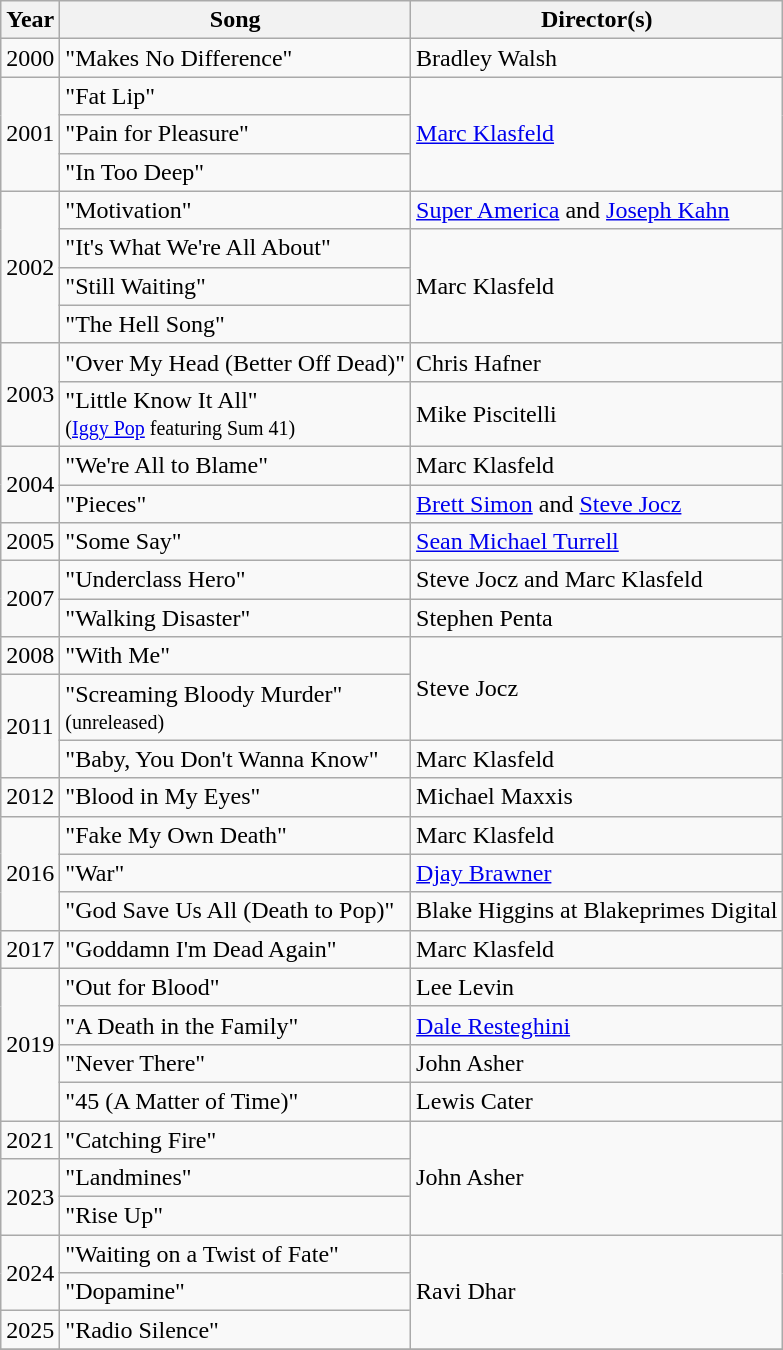<table class="wikitable">
<tr>
<th>Year</th>
<th>Song</th>
<th>Director(s)</th>
</tr>
<tr>
<td>2000</td>
<td>"Makes No Difference"</td>
<td>Bradley Walsh</td>
</tr>
<tr>
<td rowspan="3">2001</td>
<td>"Fat Lip"</td>
<td rowspan="3"><a href='#'>Marc Klasfeld</a></td>
</tr>
<tr>
<td>"Pain for Pleasure"</td>
</tr>
<tr>
<td>"In Too Deep"</td>
</tr>
<tr>
<td rowspan="4">2002</td>
<td>"Motivation"</td>
<td><a href='#'>Super America</a> and <a href='#'>Joseph Kahn</a></td>
</tr>
<tr>
<td>"It's What We're All About"</td>
<td rowspan="3">Marc Klasfeld</td>
</tr>
<tr>
<td>"Still Waiting"</td>
</tr>
<tr>
<td>"The Hell Song"</td>
</tr>
<tr>
<td rowspan="2">2003</td>
<td>"Over My Head (Better Off Dead)"</td>
<td>Chris Hafner</td>
</tr>
<tr>
<td>"Little Know It All"<br><small>(<a href='#'>Iggy Pop</a> featuring Sum 41)</small></td>
<td>Mike Piscitelli</td>
</tr>
<tr>
<td rowspan="2">2004</td>
<td>"We're All to Blame"</td>
<td>Marc Klasfeld</td>
</tr>
<tr>
<td>"Pieces"</td>
<td><a href='#'>Brett Simon</a> and <a href='#'>Steve Jocz</a></td>
</tr>
<tr>
<td>2005</td>
<td>"Some Say"</td>
<td><a href='#'>Sean Michael Turrell</a></td>
</tr>
<tr>
<td rowspan="2">2007</td>
<td>"Underclass Hero"</td>
<td>Steve Jocz and Marc Klasfeld</td>
</tr>
<tr>
<td>"Walking Disaster"</td>
<td>Stephen Penta</td>
</tr>
<tr>
<td>2008</td>
<td>"With Me"</td>
<td rowspan="2">Steve Jocz</td>
</tr>
<tr>
<td rowspan="2">2011</td>
<td>"Screaming Bloody Murder"<br><small>(unreleased)</small></td>
</tr>
<tr>
<td>"Baby, You Don't Wanna Know"</td>
<td>Marc Klasfeld</td>
</tr>
<tr>
<td>2012</td>
<td>"Blood in My Eyes"</td>
<td>Michael Maxxis</td>
</tr>
<tr>
<td rowspan="3">2016</td>
<td>"Fake My Own Death"</td>
<td>Marc Klasfeld</td>
</tr>
<tr>
<td>"War"</td>
<td><a href='#'>Djay Brawner</a></td>
</tr>
<tr>
<td>"God Save Us All (Death to Pop)"</td>
<td>Blake Higgins at Blakeprimes Digital</td>
</tr>
<tr>
<td>2017</td>
<td>"Goddamn I'm Dead Again"</td>
<td>Marc Klasfeld</td>
</tr>
<tr>
<td rowspan="4">2019</td>
<td>"Out for Blood"</td>
<td>Lee Levin</td>
</tr>
<tr>
<td>"A Death in the Family"</td>
<td><a href='#'>Dale Resteghini</a></td>
</tr>
<tr>
<td>"Never There"</td>
<td>John Asher</td>
</tr>
<tr>
<td>"45 (A Matter of Time)"</td>
<td>Lewis Cater</td>
</tr>
<tr>
<td>2021</td>
<td>"Catching Fire"</td>
<td rowspan="3">John Asher</td>
</tr>
<tr>
<td rowspan="2">2023</td>
<td>"Landmines"</td>
</tr>
<tr>
<td>"Rise Up"</td>
</tr>
<tr>
<td rowspan="2">2024</td>
<td>"Waiting on a Twist of Fate"</td>
<td rowspan="3">Ravi Dhar</td>
</tr>
<tr>
<td>"Dopamine"</td>
</tr>
<tr>
<td>2025</td>
<td>"Radio Silence"</td>
</tr>
<tr>
</tr>
</table>
